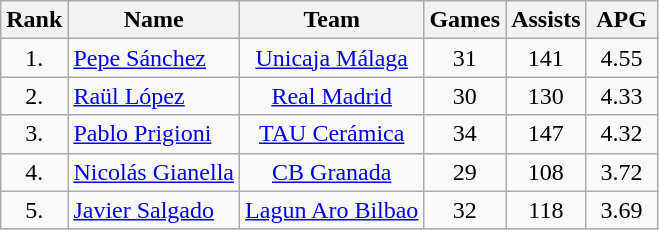<table class="wikitable" style="text-align: center;">
<tr>
<th>Rank</th>
<th>Name</th>
<th>Team</th>
<th>Games</th>
<th>Assists</th>
<th width=40>APG</th>
</tr>
<tr>
<td>1.</td>
<td align="left"> <a href='#'>Pepe Sánchez</a></td>
<td><a href='#'>Unicaja Málaga</a></td>
<td>31</td>
<td>141</td>
<td>4.55</td>
</tr>
<tr>
<td>2.</td>
<td align="left"> <a href='#'>Raül López</a></td>
<td><a href='#'>Real Madrid</a></td>
<td>30</td>
<td>130</td>
<td>4.33</td>
</tr>
<tr>
<td>3.</td>
<td align="left"> <a href='#'>Pablo Prigioni</a></td>
<td><a href='#'>TAU Cerámica</a></td>
<td>34</td>
<td>147</td>
<td>4.32</td>
</tr>
<tr>
<td>4.</td>
<td align="left"> <a href='#'>Nicolás Gianella</a></td>
<td><a href='#'>CB Granada</a></td>
<td>29</td>
<td>108</td>
<td>3.72</td>
</tr>
<tr>
<td>5.</td>
<td align="left"> <a href='#'>Javier Salgado</a></td>
<td><a href='#'>Lagun Aro Bilbao</a></td>
<td>32</td>
<td>118</td>
<td>3.69</td>
</tr>
</table>
